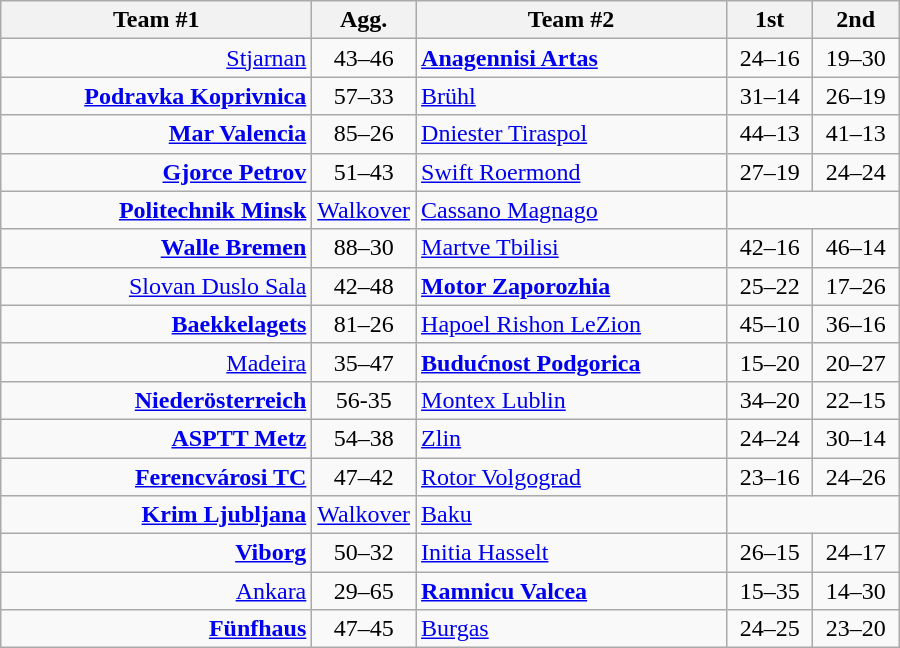<table class=wikitable style="text-align:center">
<tr>
<th width=200>Team #1</th>
<th width=50>Agg.</th>
<th width=200>Team #2</th>
<th width=50>1st</th>
<th width=50>2nd</th>
</tr>
<tr>
<td align=right><a href='#'>Stjarnan</a> </td>
<td>43–46</td>
<td align=left> <strong><a href='#'>Anagennisi Artas</a></strong></td>
<td align=center>24–16</td>
<td align=center>19–30</td>
</tr>
<tr>
<td align=right><strong><a href='#'>Podravka Koprivnica</a></strong> </td>
<td>57–33</td>
<td align=left> <a href='#'>Brühl</a></td>
<td align=center>31–14</td>
<td align=center>26–19</td>
</tr>
<tr>
<td align=right><strong><a href='#'>Mar Valencia</a></strong> </td>
<td>85–26</td>
<td align=left> <a href='#'>Dniester Tiraspol</a></td>
<td align=center>44–13</td>
<td align=center>41–13</td>
</tr>
<tr>
<td align=right><strong><a href='#'>Gjorce Petrov</a></strong> </td>
<td>51–43</td>
<td align=left> <a href='#'>Swift Roermond</a></td>
<td align=center>27–19</td>
<td align=center>24–24</td>
</tr>
<tr>
<td align=right><strong><a href='#'>Politechnik Minsk</a></strong> </td>
<td><a href='#'>Walkover</a></td>
<td align=left> <a href='#'>Cassano Magnago</a></td>
</tr>
<tr>
<td align=right><strong><a href='#'>Walle Bremen</a></strong> </td>
<td>88–30</td>
<td align=left> <a href='#'>Martve Tbilisi</a></td>
<td align=center>42–16</td>
<td align=center>46–14</td>
</tr>
<tr>
<td align=right><a href='#'>Slovan Duslo Sala</a> </td>
<td>42–48</td>
<td align=left> <strong><a href='#'>Motor Zaporozhia</a></strong></td>
<td align=center>25–22</td>
<td align=center>17–26</td>
</tr>
<tr>
<td align=right><strong><a href='#'>Baekkelagets</a></strong> </td>
<td>81–26</td>
<td align=left> <a href='#'>Hapoel Rishon LeZion</a></td>
<td align=center>45–10</td>
<td align=center>36–16</td>
</tr>
<tr>
<td align=right><a href='#'>Madeira</a> </td>
<td>35–47</td>
<td align=left> <strong><a href='#'>Budućnost Podgorica</a></strong></td>
<td align=center>15–20</td>
<td align=center>20–27</td>
</tr>
<tr>
<td align=right><strong><a href='#'>Niederösterreich</a></strong> </td>
<td>56-35</td>
<td align=left> <a href='#'>Montex Lublin</a></td>
<td align=center>34–20</td>
<td align=center>22–15</td>
</tr>
<tr>
<td align=right><strong><a href='#'>ASPTT Metz</a></strong> </td>
<td>54–38</td>
<td align=left> <a href='#'>Zlin</a></td>
<td align=center>24–24</td>
<td align=center>30–14</td>
</tr>
<tr>
<td align=right><strong><a href='#'>Ferencvárosi TC</a></strong> </td>
<td>47–42</td>
<td align=left> <a href='#'>Rotor Volgograd</a></td>
<td align=center>23–16</td>
<td align=center>24–26</td>
</tr>
<tr>
<td align=right><strong><a href='#'>Krim Ljubljana</a></strong> </td>
<td><a href='#'>Walkover</a></td>
<td align=left> <a href='#'>Baku</a></td>
</tr>
<tr>
<td align=right><strong><a href='#'>Viborg</a></strong> </td>
<td>50–32</td>
<td align=left> <a href='#'>Initia Hasselt</a></td>
<td align=center>26–15</td>
<td align=center>24–17</td>
</tr>
<tr>
<td align=right><a href='#'>Ankara</a> </td>
<td>29–65</td>
<td align=left> <strong><a href='#'>Ramnicu Valcea</a></strong></td>
<td align=center>15–35</td>
<td align=center>14–30</td>
</tr>
<tr>
<td align=right><strong><a href='#'>Fünfhaus</a></strong> </td>
<td>47–45</td>
<td align=left> <a href='#'>Burgas</a></td>
<td align=center>24–25</td>
<td align=center>23–20</td>
</tr>
</table>
